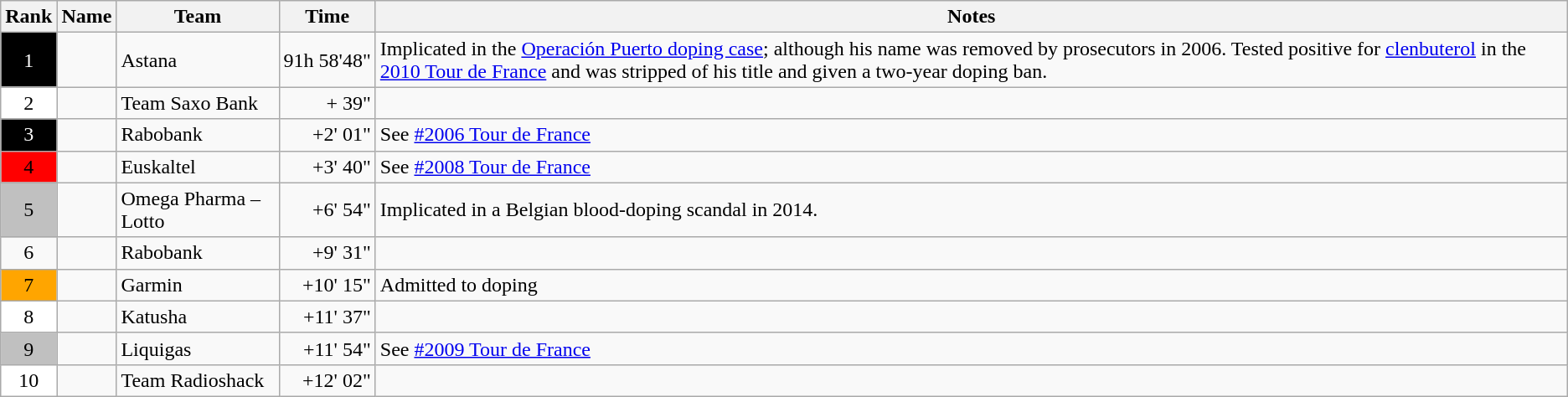<table class="wikitable" style="margin-bottom:0;">
<tr>
<th>Rank</th>
<th>Name</th>
<th>Team</th>
<th>Time</th>
<th>Notes</th>
</tr>
<tr>
<td style="text-align:center;background:black;color:white">1</td>
<td nowrap></td>
<td>Astana</td>
<td align=right nowrap>91h 58'48"</td>
<td>Implicated in the <a href='#'>Operación Puerto doping case</a>; although his name was removed by prosecutors in 2006. Tested positive for <a href='#'>clenbuterol</a> in the <a href='#'>2010 Tour de France</a> and was stripped of his title and given a two-year doping ban.</td>
</tr>
<tr>
<td style="text-align:center;background:white">2</td>
<td nowrap>  </td>
<td>Team Saxo Bank</td>
<td align=right>+ 39"</td>
<td></td>
</tr>
<tr>
<td style="text-align:center;background:black;color:white">3</td>
<td nowrap></td>
<td>Rabobank</td>
<td align=right>+2' 01"</td>
<td>See <a href='#'>#2006 Tour de France</a></td>
</tr>
<tr>
<td style="text-align:center;background:red">4</td>
<td nowrap></td>
<td>Euskaltel</td>
<td align=right>+3' 40"</td>
<td>See <a href='#'>#2008 Tour de France</a></td>
</tr>
<tr>
<td style="text-align:center;background:silver">5</td>
<td nowrap></td>
<td>Omega Pharma – Lotto</td>
<td align=right>+6' 54"</td>
<td>Implicated in a Belgian blood-doping scandal in 2014.</td>
</tr>
<tr>
<td style="text-align:center;balckground:white">6</td>
<td nowrap></td>
<td>Rabobank</td>
<td align=right>+9' 31"</td>
<td></td>
</tr>
<tr>
<td style="text-align:center;background:orange;">7</td>
<td nowrap></td>
<td>Garmin</td>
<td align=right>+10' 15"</td>
<td>Admitted to doping</td>
</tr>
<tr>
<td style="text-align:center;background:white">8</td>
<td nowrap></td>
<td>Katusha</td>
<td align=right>+11' 37"</td>
<td></td>
</tr>
<tr>
<td style="text-align:center;background:silver;">9</td>
<td nowrap></td>
<td>Liquigas</td>
<td align=right>+11' 54"</td>
<td>See <a href='#'>#2009 Tour de France</a></td>
</tr>
<tr>
<td style="text-align:center;background:white">10</td>
<td nowrap></td>
<td>Team Radioshack</td>
<td align=right>+12' 02"</td>
<td></td>
</tr>
</table>
